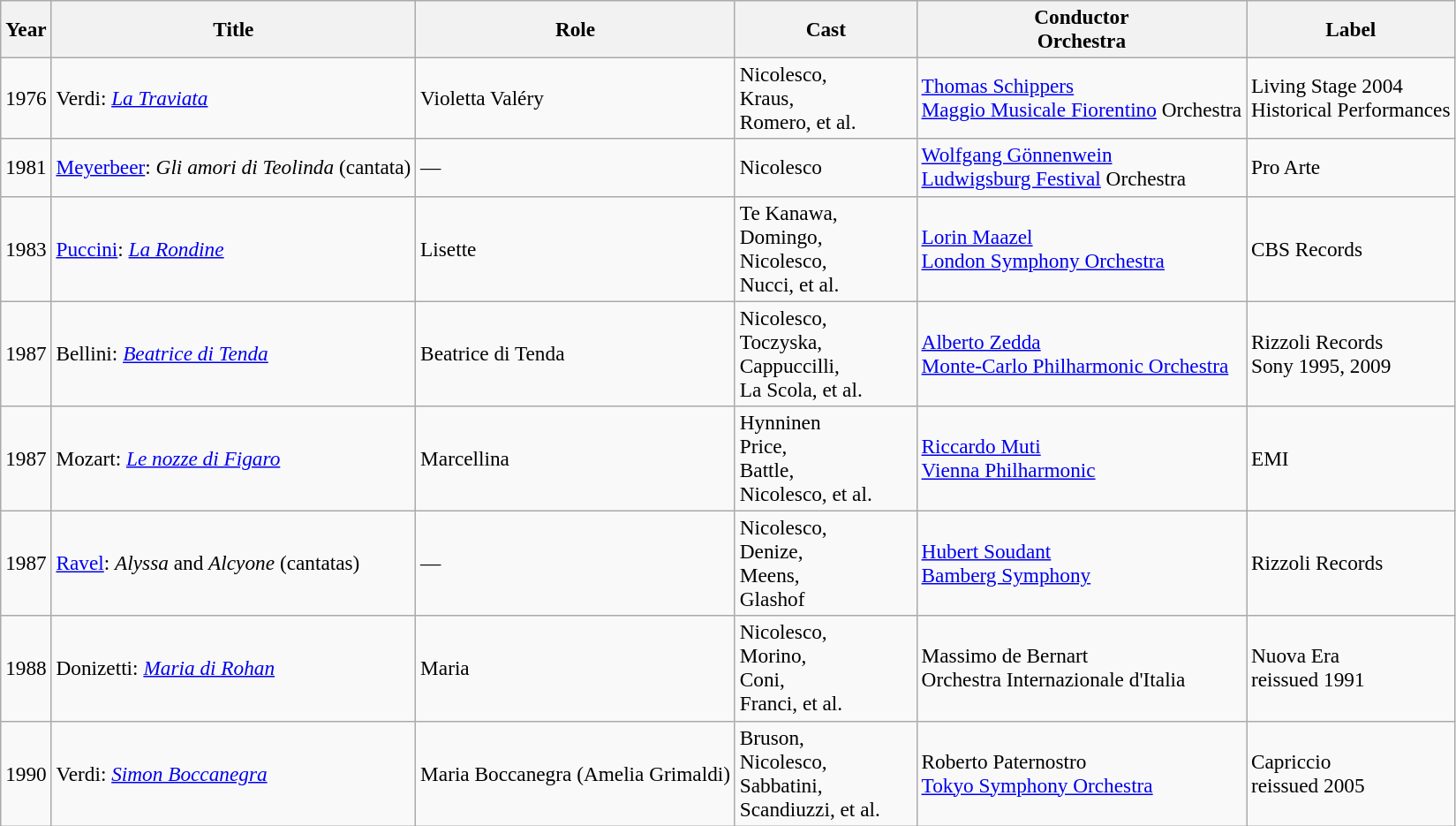<table class="wikitable" style="font-size:97%;">
<tr>
<th>Year</th>
<th>Title</th>
<th>Role</th>
<th Width="130">Cast</th>
<th>Conductor<br>Orchestra</th>
<th>Label</th>
</tr>
<tr>
<td>1976</td>
<td>Verdi: <em><a href='#'>La Traviata</a></em></td>
<td>Violetta Valéry</td>
<td>Nicolesco,<br>Kraus,<br>Romero, et al.</td>
<td><a href='#'>Thomas Schippers</a><br> <a href='#'>Maggio Musicale Fiorentino</a> Orchestra</td>
<td>Living Stage 2004<br>Historical Performances</td>
</tr>
<tr>
<td>1981</td>
<td><a href='#'>Meyerbeer</a>: <em>Gli amori di Teolinda</em> (cantata)</td>
<td>—</td>
<td>Nicolesco</td>
<td><a href='#'>Wolfgang Gönnenwein</a><br><a href='#'>Ludwigsburg Festival</a> Orchestra</td>
<td>Pro Arte</td>
</tr>
<tr>
<td>1983</td>
<td><a href='#'>Puccini</a>: <em><a href='#'>La Rondine</a></em></td>
<td>Lisette</td>
<td>Te Kanawa,<br>Domingo,<br>Nicolesco,<br>Nucci, et al.</td>
<td><a href='#'>Lorin Maazel</a><br><a href='#'>London Symphony Orchestra</a></td>
<td>CBS Records</td>
</tr>
<tr>
<td>1987</td>
<td>Bellini: <em><a href='#'>Beatrice di Tenda</a></em></td>
<td>Beatrice di Tenda</td>
<td>Nicolesco,<br>Toczyska,<br>Cappuccilli,<br>La Scola, et al.</td>
<td><a href='#'>Alberto Zedda</a><br><a href='#'>Monte-Carlo Philharmonic Orchestra</a></td>
<td>Rizzoli Records<br> Sony 1995, 2009</td>
</tr>
<tr>
<td>1987</td>
<td>Mozart: <em><a href='#'>Le nozze di Figaro</a></em></td>
<td>Marcellina</td>
<td>Hynninen<br>Price,<br>Battle,<br>Nicolesco, et al.</td>
<td><a href='#'>Riccardo Muti</a><br><a href='#'>Vienna Philharmonic</a></td>
<td>EMI</td>
</tr>
<tr>
<td>1987</td>
<td><a href='#'>Ravel</a>: <em>Alyssa</em> and <em>Alcyone</em> (cantatas)</td>
<td>—</td>
<td>Nicolesco,<br>Denize,<br>Meens,<br>Glashof</td>
<td><a href='#'>Hubert Soudant</a><br><a href='#'>Bamberg Symphony</a></td>
<td>Rizzoli Records</td>
</tr>
<tr>
<td>1988</td>
<td>Donizetti: <em><a href='#'>Maria di Rohan</a></em></td>
<td>Maria</td>
<td>Nicolesco,<br>Morino,<br>Coni,<br>Franci, et al.</td>
<td>Massimo de Bernart<br>Orchestra Internazionale d'Italia</td>
<td>Nuova Era<br>reissued 1991</td>
</tr>
<tr>
<td>1990</td>
<td>Verdi: <em><a href='#'>Simon Boccanegra</a></em></td>
<td>Maria Boccanegra (Amelia Grimaldi)</td>
<td>Bruson,<br>Nicolesco,<br>Sabbatini,<br>Scandiuzzi, et al.</td>
<td>Roberto Paternostro<br><a href='#'>Tokyo Symphony Orchestra</a></td>
<td>Capriccio<br>reissued 2005</td>
</tr>
</table>
